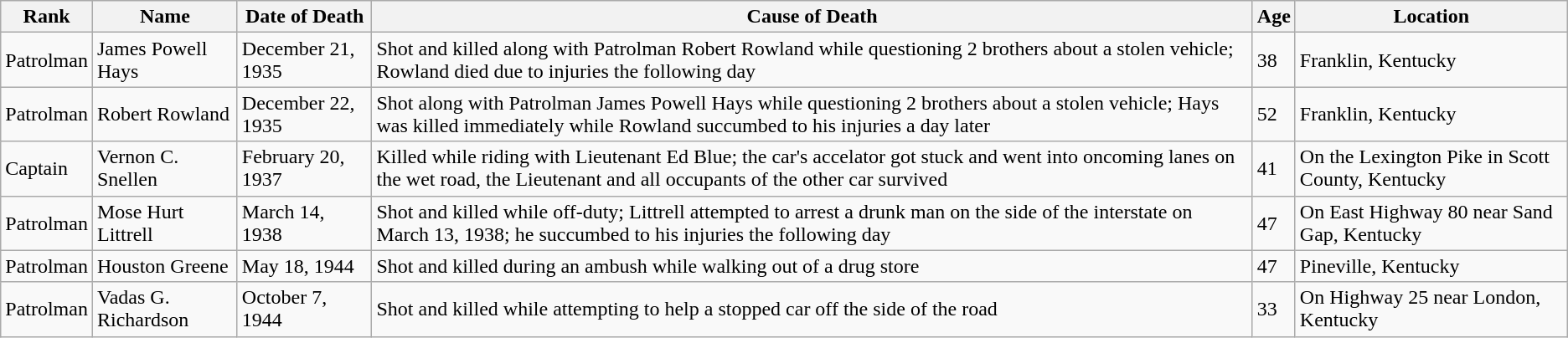<table class="wikitable">
<tr>
<th>Rank</th>
<th>Name</th>
<th>Date of Death</th>
<th>Cause of Death</th>
<th>Age</th>
<th>Location</th>
</tr>
<tr>
<td>Patrolman</td>
<td>James Powell Hays</td>
<td>December 21, 1935</td>
<td>Shot and killed along with Patrolman Robert Rowland while questioning 2 brothers about a stolen vehicle; Rowland died due to injuries the following day</td>
<td>38</td>
<td>Franklin, Kentucky</td>
</tr>
<tr>
<td>Patrolman</td>
<td>Robert Rowland</td>
<td>December 22, 1935</td>
<td>Shot along with Patrolman James Powell Hays while questioning 2 brothers about a stolen vehicle; Hays was killed immediately while Rowland succumbed to his injuries a day later</td>
<td>52</td>
<td>Franklin, Kentucky</td>
</tr>
<tr>
<td>Captain</td>
<td>Vernon C. Snellen</td>
<td>February 20, 1937</td>
<td>Killed while riding with Lieutenant Ed Blue; the car's accelator got stuck and went into oncoming lanes on the wet road, the Lieutenant and all occupants of the other car survived</td>
<td>41</td>
<td>On the Lexington Pike in Scott County, Kentucky</td>
</tr>
<tr>
<td>Patrolman</td>
<td>Mose Hurt Littrell</td>
<td>March 14, 1938</td>
<td>Shot and killed while off-duty; Littrell attempted to arrest a drunk man on the side of the interstate on March 13, 1938; he succumbed to his injuries the following day</td>
<td>47</td>
<td>On East Highway 80 near Sand Gap, Kentucky</td>
</tr>
<tr>
<td>Patrolman</td>
<td>Houston Greene</td>
<td>May 18, 1944</td>
<td>Shot and killed during an ambush while walking out of a drug store</td>
<td>47</td>
<td>Pineville, Kentucky</td>
</tr>
<tr>
<td>Patrolman</td>
<td>Vadas G. Richardson</td>
<td>October 7, 1944</td>
<td>Shot and killed while attempting to help a stopped car off the side of the road</td>
<td>33</td>
<td>On Highway 25 near London, Kentucky</td>
</tr>
</table>
